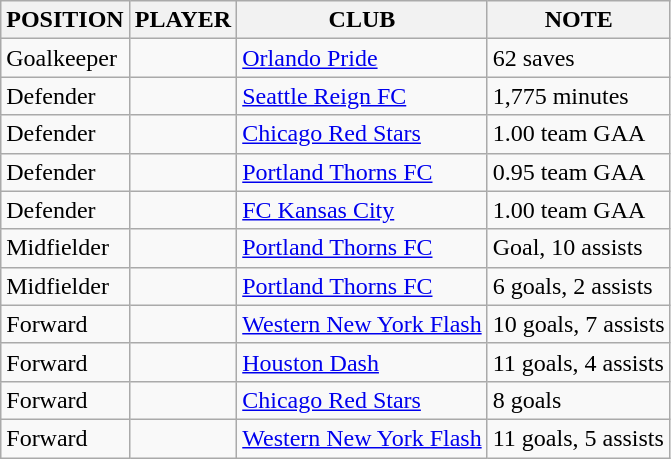<table class="wikitable sortable">
<tr>
<th>POSITION</th>
<th>PLAYER</th>
<th>CLUB</th>
<th>NOTE</th>
</tr>
<tr>
<td>Goalkeeper</td>
<td> </td>
<td><a href='#'>Orlando Pride</a></td>
<td>62 saves</td>
</tr>
<tr>
<td>Defender</td>
<td> </td>
<td><a href='#'>Seattle Reign FC</a></td>
<td>1,775 minutes</td>
</tr>
<tr>
<td>Defender</td>
<td> </td>
<td><a href='#'>Chicago Red Stars</a></td>
<td>1.00 team GAA</td>
</tr>
<tr>
<td>Defender</td>
<td> </td>
<td><a href='#'>Portland Thorns FC</a></td>
<td>0.95 team GAA</td>
</tr>
<tr>
<td>Defender</td>
<td> </td>
<td><a href='#'>FC Kansas City</a></td>
<td>1.00 team GAA</td>
</tr>
<tr>
<td>Midfielder</td>
<td> </td>
<td><a href='#'>Portland Thorns FC</a></td>
<td>Goal, 10 assists</td>
</tr>
<tr>
<td>Midfielder</td>
<td> </td>
<td><a href='#'>Portland Thorns FC</a></td>
<td>6 goals, 2 assists</td>
</tr>
<tr>
<td>Forward</td>
<td> </td>
<td><a href='#'>Western New York Flash</a></td>
<td>10 goals, 7 assists</td>
</tr>
<tr>
<td>Forward</td>
<td> </td>
<td><a href='#'>Houston Dash</a></td>
<td>11 goals, 4 assists</td>
</tr>
<tr>
<td>Forward</td>
<td> </td>
<td><a href='#'>Chicago Red Stars</a></td>
<td>8 goals</td>
</tr>
<tr>
<td>Forward</td>
<td> </td>
<td><a href='#'>Western New York Flash</a></td>
<td>11 goals, 5 assists</td>
</tr>
</table>
